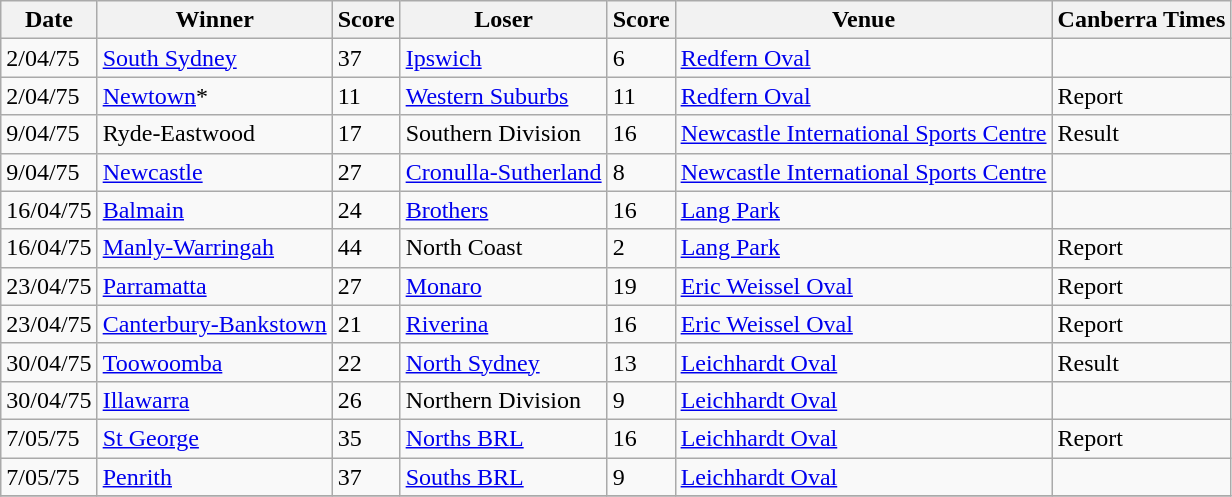<table class="wikitable">
<tr>
<th>Date</th>
<th>Winner</th>
<th>Score</th>
<th>Loser</th>
<th>Score</th>
<th>Venue</th>
<th>Canberra Times</th>
</tr>
<tr>
<td>2/04/75</td>
<td> <a href='#'>South Sydney</a></td>
<td>37</td>
<td> <a href='#'>Ipswich</a></td>
<td>6</td>
<td><a href='#'>Redfern Oval</a></td>
<td></td>
</tr>
<tr>
<td>2/04/75</td>
<td> <a href='#'>Newtown</a>*</td>
<td>11</td>
<td> <a href='#'>Western Suburbs</a></td>
<td>11</td>
<td><a href='#'>Redfern Oval</a></td>
<td>Report</td>
</tr>
<tr>
<td>9/04/75</td>
<td>Ryde-Eastwood</td>
<td>17</td>
<td>Southern Division</td>
<td>16</td>
<td><a href='#'>Newcastle International Sports Centre</a></td>
<td>Result</td>
</tr>
<tr>
<td>9/04/75</td>
<td> <a href='#'>Newcastle</a></td>
<td>27</td>
<td> <a href='#'>Cronulla-Sutherland</a></td>
<td>8</td>
<td><a href='#'>Newcastle International Sports Centre</a></td>
<td></td>
</tr>
<tr>
<td>16/04/75</td>
<td> <a href='#'>Balmain</a></td>
<td>24</td>
<td> <a href='#'>Brothers</a></td>
<td>16</td>
<td><a href='#'>Lang Park</a></td>
<td></td>
</tr>
<tr>
<td>16/04/75</td>
<td> <a href='#'>Manly-Warringah</a></td>
<td>44</td>
<td>North Coast</td>
<td>2</td>
<td><a href='#'>Lang Park</a></td>
<td>Report</td>
</tr>
<tr>
<td>23/04/75</td>
<td> <a href='#'>Parramatta</a></td>
<td>27</td>
<td><a href='#'>Monaro</a></td>
<td>19</td>
<td><a href='#'>Eric Weissel Oval</a></td>
<td>Report</td>
</tr>
<tr>
<td>23/04/75</td>
<td> <a href='#'>Canterbury-Bankstown</a></td>
<td>21</td>
<td><a href='#'>Riverina</a></td>
<td>16</td>
<td><a href='#'>Eric Weissel Oval</a></td>
<td>Report</td>
</tr>
<tr>
<td>30/04/75</td>
<td> <a href='#'>Toowoomba</a></td>
<td>22</td>
<td> <a href='#'>North Sydney</a></td>
<td>13</td>
<td><a href='#'>Leichhardt Oval</a></td>
<td>Result</td>
</tr>
<tr>
<td>30/04/75</td>
<td> <a href='#'>Illawarra</a></td>
<td>26</td>
<td> Northern Division</td>
<td>9</td>
<td><a href='#'>Leichhardt Oval</a></td>
<td></td>
</tr>
<tr>
<td>7/05/75</td>
<td> <a href='#'>St George</a></td>
<td>35</td>
<td> <a href='#'>Norths BRL</a></td>
<td>16</td>
<td><a href='#'>Leichhardt Oval</a></td>
<td>Report</td>
</tr>
<tr>
<td>7/05/75</td>
<td> <a href='#'>Penrith</a></td>
<td>37</td>
<td> <a href='#'>Souths BRL</a></td>
<td>9</td>
<td><a href='#'>Leichhardt Oval</a></td>
<td></td>
</tr>
<tr>
</tr>
</table>
